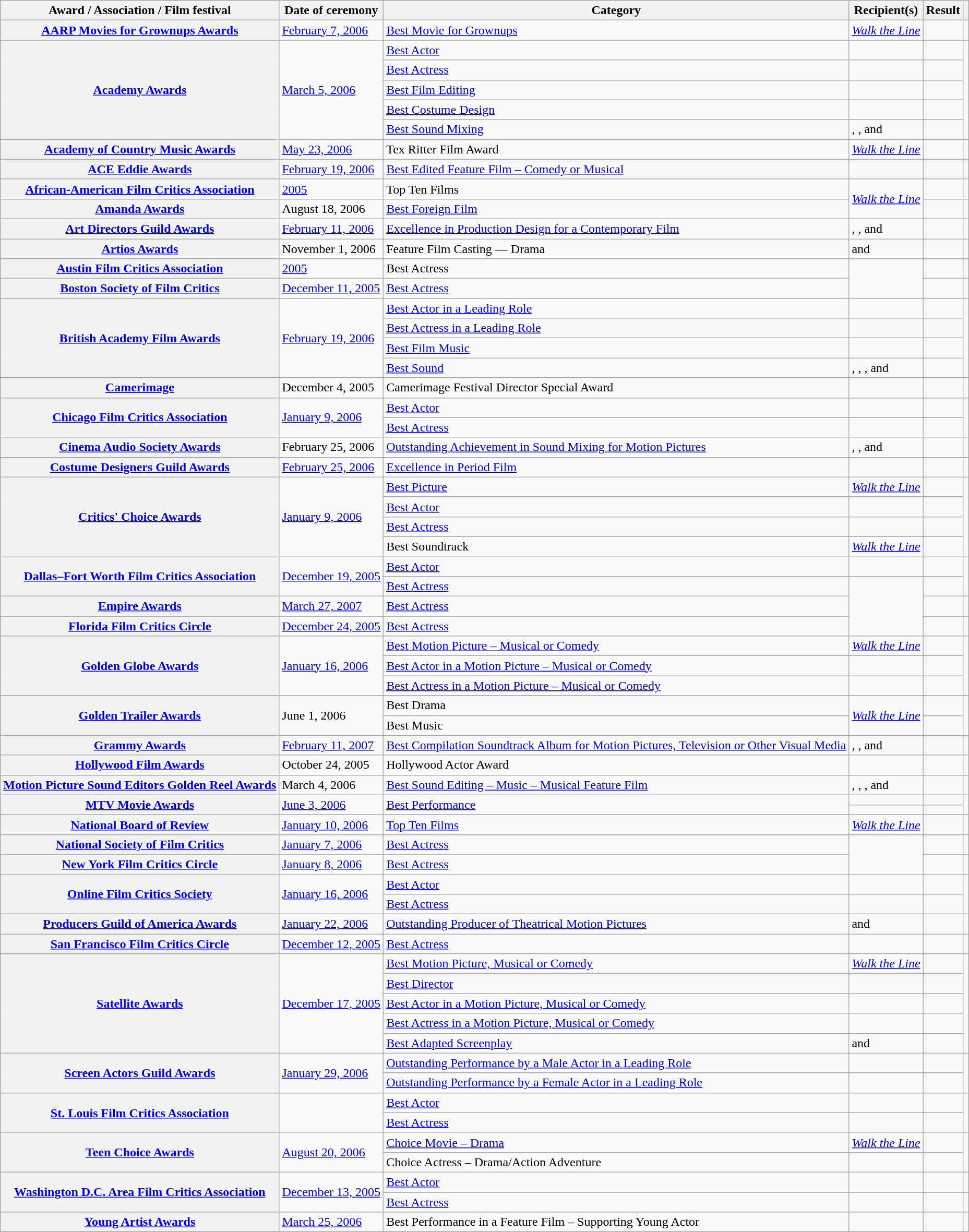<table class="wikitable plainrowheaders sortable">
<tr>
<th scope="col">Award / Association / Film festival</th>
<th scope="col">Date of ceremony</th>
<th scope="col">Category</th>
<th scope="col">Recipient(s)</th>
<th scope="col">Result</th>
<th scope="col" class="unsortable"></th>
</tr>
<tr>
<th scope="row"><a href='#'>AARP Movies for Grownups Awards</a></th>
<td><a href='#'>February 7, 2006</a></td>
<td><a href='#'>Best Movie for Grownups</a></td>
<td><em><a href='#'>Walk the Line</a></em></td>
<td></td>
<td style="text-align:center;"></td>
</tr>
<tr>
<th scope="row" rowspan="5"><a href='#'>Academy Awards</a></th>
<td rowspan="5"><a href='#'>March 5, 2006</a></td>
<td><a href='#'>Best Actor</a></td>
<td></td>
<td></td>
<td rowspan="5" style="text-align:center;"></td>
</tr>
<tr>
<td><a href='#'>Best Actress</a></td>
<td></td>
<td></td>
</tr>
<tr>
<td><a href='#'>Best Film Editing</a></td>
<td></td>
<td></td>
</tr>
<tr>
<td><a href='#'>Best Costume Design</a></td>
<td></td>
<td></td>
</tr>
<tr>
<td><a href='#'>Best Sound Mixing</a></td>
<td>, , and </td>
<td></td>
</tr>
<tr>
<th scope="row"><a href='#'>Academy of Country Music Awards</a></th>
<td><a href='#'>May 23, 2006</a></td>
<td>Tex Ritter Film Award</td>
<td><em><a href='#'>Walk the Line</a></em></td>
<td></td>
<td style="text-align:center;"></td>
</tr>
<tr>
<th scope="row"><a href='#'>ACE Eddie Awards</a></th>
<td><a href='#'>February 19, 2006</a></td>
<td><a href='#'>Best Edited Feature Film – Comedy or Musical</a></td>
<td></td>
<td></td>
<td style="text-align:center;"></td>
</tr>
<tr>
<th scope="row"><a href='#'>African-American Film Critics Association</a></th>
<td><a href='#'>2005</a></td>
<td>Top Ten Films</td>
<td rowspan="2"><em><a href='#'>Walk the Line</a></em></td>
<td></td>
<td style="text-align:center;"></td>
</tr>
<tr>
<th scope="row"><a href='#'>Amanda Awards</a></th>
<td>August 18, 2006</td>
<td><a href='#'>Best Foreign Film</a></td>
<td></td>
<td style="text-align:center;"></td>
</tr>
<tr>
<th scope="row"><a href='#'>Art Directors Guild Awards</a></th>
<td><a href='#'>February 11, 2006</a></td>
<td><a href='#'>Excellence in Production Design for a Contemporary Film</a></td>
<td>, , and </td>
<td></td>
<td style="text-align:center;"></td>
</tr>
<tr>
<th scope="row"><a href='#'>Artios Awards</a></th>
<td>November 1, 2006</td>
<td>Feature Film Casting — Drama</td>
<td> and </td>
<td></td>
<td style="text-align:center;"></td>
</tr>
<tr>
<th scope="row"><a href='#'>Austin Film Critics Association</a></th>
<td><a href='#'>2005</a></td>
<td>Best Actress</td>
<td rowspan="2"></td>
<td></td>
<td style="text-align:center;"></td>
</tr>
<tr>
<th scope="row"><a href='#'>Boston Society of Film Critics</a></th>
<td><a href='#'>December 11, 2005</a></td>
<td><a href='#'>Best Actress</a></td>
<td></td>
<td style="text-align:center;"></td>
</tr>
<tr>
<th scope="row" rowspan="4"><a href='#'>British Academy Film Awards</a></th>
<td rowspan="4"><a href='#'>February 19, 2006</a></td>
<td><a href='#'>Best Actor in a Leading Role</a></td>
<td></td>
<td></td>
<td style="text-align:center;" rowspan="4"></td>
</tr>
<tr>
<td><a href='#'>Best Actress in a Leading Role</a></td>
<td></td>
<td></td>
</tr>
<tr>
<td><a href='#'>Best Film Music</a></td>
<td></td>
<td></td>
</tr>
<tr>
<td><a href='#'>Best Sound</a></td>
<td>, , , and </td>
<td></td>
</tr>
<tr>
<th scope="row"><a href='#'>Camerimage</a></th>
<td>December 4, 2005</td>
<td>Camerimage Festival Director Special Award</td>
<td></td>
<td></td>
<td style="text-align:center;"></td>
</tr>
<tr>
<th scope="row" rowspan="2"><a href='#'>Chicago Film Critics Association</a></th>
<td rowspan="2"><a href='#'>January 9, 2006</a></td>
<td><a href='#'>Best Actor</a></td>
<td></td>
<td></td>
<td style="text-align:center;" rowspan="2"></td>
</tr>
<tr>
<td><a href='#'>Best Actress</a></td>
<td></td>
<td></td>
</tr>
<tr>
<th scope="row"><a href='#'>Cinema Audio Society Awards</a></th>
<td>February 25, 2006</td>
<td><a href='#'>Outstanding Achievement in Sound Mixing for Motion Pictures</a></td>
<td>, , and </td>
<td></td>
<td style="text-align:center;"></td>
</tr>
<tr>
<th scope="row"><a href='#'>Costume Designers Guild Awards</a></th>
<td><a href='#'>February 25, 2006</a></td>
<td><a href='#'>Excellence in Period Film</a></td>
<td></td>
<td></td>
<td style="text-align:center;"></td>
</tr>
<tr>
<th scope="row" rowspan="4"><a href='#'>Critics' Choice Awards</a></th>
<td rowspan="4"><a href='#'>January 9, 2006</a></td>
<td><a href='#'>Best Picture</a></td>
<td><em><a href='#'>Walk the Line</a></em></td>
<td></td>
<td style="text-align:center;" rowspan="4"></td>
</tr>
<tr>
<td><a href='#'>Best Actor</a></td>
<td></td>
<td></td>
</tr>
<tr>
<td><a href='#'>Best Actress</a></td>
<td></td>
<td></td>
</tr>
<tr>
<td>Best Soundtrack</td>
<td><em><a href='#'>Walk the Line</a></em></td>
<td></td>
</tr>
<tr>
<th scope="row" rowspan="2"><a href='#'>Dallas–Fort Worth Film Critics Association</a></th>
<td rowspan="2"><a href='#'>December 19, 2005</a></td>
<td><a href='#'>Best Actor</a></td>
<td></td>
<td></td>
<td style="text-align:center;" rowspan="2"></td>
</tr>
<tr>
<td><a href='#'>Best Actress</a></td>
<td rowspan="3"></td>
<td></td>
</tr>
<tr>
<th scope="row"><a href='#'>Empire Awards</a></th>
<td><a href='#'>March 27, 2007</a></td>
<td><a href='#'>Best Actress</a></td>
<td></td>
<td style="text-align:center;"></td>
</tr>
<tr>
<th scope="row"><a href='#'>Florida Film Critics Circle</a></th>
<td rowspan=><a href='#'>December 24, 2005</a></td>
<td><a href='#'>Best Actress</a></td>
<td></td>
<td style="text-align:center;"></td>
</tr>
<tr>
<th scope="row" rowspan="3"><a href='#'>Golden Globe Awards</a></th>
<td rowspan="3"><a href='#'>January 16, 2006</a></td>
<td><a href='#'>Best Motion Picture – Musical or Comedy</a></td>
<td><em><a href='#'>Walk the Line</a></em></td>
<td></td>
<td rowspan="3" style="text-align:center;"></td>
</tr>
<tr>
<td><a href='#'>Best Actor in a Motion Picture – Musical or Comedy</a></td>
<td></td>
<td></td>
</tr>
<tr>
<td><a href='#'>Best Actress in a Motion Picture – Musical or Comedy</a></td>
<td></td>
<td></td>
</tr>
<tr>
<th scope="row" rowspan="2"><a href='#'>Golden Trailer Awards</a></th>
<td rowspan="2">June 1, 2006</td>
<td>Best Drama</td>
<td rowspan="2"><em><a href='#'>Walk the Line</a></em></td>
<td></td>
<td style="text-align:center;" rowspan="2"></td>
</tr>
<tr>
<td>Best Music</td>
<td></td>
</tr>
<tr>
<th scope="row"><a href='#'>Grammy Awards</a></th>
<td><a href='#'>February 11, 2007</a></td>
<td><a href='#'>Best Compilation Soundtrack Album for Motion Pictures, Television or Other Visual Media</a></td>
<td>, , and </td>
<td></td>
<td style="text-align:center;"></td>
</tr>
<tr>
<th scope="row"><a href='#'>Hollywood Film Awards</a></th>
<td>October 24, 2005</td>
<td>Hollywood Actor Award</td>
<td></td>
<td></td>
<td style="text-align:center;"></td>
</tr>
<tr>
<th scope="row"><a href='#'>Motion Picture Sound Editors Golden Reel Awards</a></th>
<td>March 4, 2006</td>
<td><a href='#'>Best Sound Editing – Music – Musical Feature Film</a></td>
<td>, , , and </td>
<td></td>
<td style="text-align:center;"></td>
</tr>
<tr>
<th scope="row" rowspan="2"><a href='#'>MTV Movie Awards</a></th>
<td rowspan="2"><a href='#'>June 3, 2006</a></td>
<td rowspan="2"><a href='#'>Best Performance</a></td>
<td></td>
<td></td>
<td style="text-align:center;" rowspan="2"></td>
</tr>
<tr>
<td></td>
<td></td>
</tr>
<tr>
<th scope="row"><a href='#'>National Board of Review</a></th>
<td><a href='#'>January 10, 2006</a></td>
<td><a href='#'>Top Ten Films</a></td>
<td><em><a href='#'>Walk the Line</a></em></td>
<td></td>
<td style="text-align:center;"></td>
</tr>
<tr>
<th scope="row"><a href='#'>National Society of Film Critics</a></th>
<td><a href='#'>January 7, 2006</a></td>
<td><a href='#'>Best Actress</a></td>
<td rowspan="2"></td>
<td></td>
<td style="text-align:center;"></td>
</tr>
<tr>
<th scope="row"><a href='#'>New York Film Critics Circle</a></th>
<td><a href='#'>January 8, 2006</a></td>
<td><a href='#'>Best Actress</a></td>
<td></td>
<td style="text-align:center;"></td>
</tr>
<tr>
<th scope="row" rowspan="2"><a href='#'>Online Film Critics Society</a></th>
<td rowspan="2"><a href='#'>January 16, 2006</a></td>
<td><a href='#'>Best Actor</a></td>
<td></td>
<td></td>
<td style="text-align:center;" rowspan="2"></td>
</tr>
<tr>
<td><a href='#'>Best Actress</a></td>
<td></td>
<td></td>
</tr>
<tr>
<th scope="row"><a href='#'>Producers Guild of America Awards</a></th>
<td><a href='#'>January 22, 2006</a></td>
<td><a href='#'>Outstanding Producer of Theatrical Motion Pictures</a></td>
<td> and </td>
<td></td>
<td style="text-align:center;"></td>
</tr>
<tr>
<th scope="row"><a href='#'>San Francisco Film Critics Circle</a></th>
<td><a href='#'>December 12, 2005</a></td>
<td><a href='#'>Best Actress</a></td>
<td></td>
<td></td>
<td style="text-align:center;"></td>
</tr>
<tr>
<th scope="row" rowspan="5"><a href='#'>Satellite Awards</a></th>
<td rowspan="5"><a href='#'>December 17, 2005</a></td>
<td><a href='#'>Best Motion Picture, Musical or Comedy</a></td>
<td><em><a href='#'>Walk the Line</a></em></td>
<td></td>
<td style="text-align:center;" rowspan="5"></td>
</tr>
<tr>
<td><a href='#'>Best Director</a></td>
<td></td>
<td></td>
</tr>
<tr>
<td><a href='#'>Best Actor in a Motion Picture, Musical or Comedy</a></td>
<td></td>
<td></td>
</tr>
<tr>
<td><a href='#'>Best Actress in a Motion Picture, Musical or Comedy</a></td>
<td></td>
<td></td>
</tr>
<tr>
<td><a href='#'>Best Adapted Screenplay</a></td>
<td> and </td>
<td></td>
</tr>
<tr>
<th scope="row" rowspan="2"><a href='#'>Screen Actors Guild Awards</a></th>
<td rowspan="2"><a href='#'>January 29, 2006</a></td>
<td><a href='#'>Outstanding Performance by a Male Actor in a Leading Role</a></td>
<td></td>
<td></td>
<td style="text-align:center;" rowspan="2"></td>
</tr>
<tr>
<td><a href='#'>Outstanding Performance by a Female Actor in a Leading Role</a></td>
<td></td>
<td></td>
</tr>
<tr>
<th scope="row" rowspan="2"><a href='#'>St. Louis Film Critics Association</a></th>
<td rowspan="2"></td>
<td><a href='#'>Best Actor</a></td>
<td></td>
<td></td>
<td style="text-align:center;" rowspan="2"></td>
</tr>
<tr>
<td><a href='#'>Best Actress</a></td>
<td></td>
<td></td>
</tr>
<tr>
<th scope="row" rowspan="2"><a href='#'>Teen Choice Awards</a></th>
<td rowspan="2"><a href='#'>August 20, 2006</a></td>
<td><a href='#'>Choice Movie – Drama</a></td>
<td><em><a href='#'>Walk the Line</a></em></td>
<td></td>
<td style="text-align:center;" rowspan="2"></td>
</tr>
<tr>
<td>Choice Actress – Drama/Action Adventure</td>
<td></td>
<td></td>
</tr>
<tr>
<th scope="row" rowspan="2"><a href='#'>Washington D.C. Area Film Critics Association</a></th>
<td rowspan="2"><a href='#'>December 13, 2005</a></td>
<td><a href='#'>Best Actor</a></td>
<td></td>
<td></td>
<td style="text-align:center;"></td>
</tr>
<tr>
<td><a href='#'>Best Actress</a></td>
<td></td>
<td></td>
<td style="text-align:center;"></td>
</tr>
<tr>
<th scope="row"><a href='#'>Young Artist Awards</a></th>
<td><a href='#'>March 25, 2006</a></td>
<td>Best Performance in a Feature Film – Supporting Young Actor</td>
<td></td>
<td></td>
<td style="text-align:center;"></td>
</tr>
</table>
